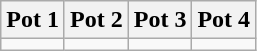<table class="wikitable">
<tr>
<th>Pot 1</th>
<th>Pot 2</th>
<th>Pot 3</th>
<th>Pot 4</th>
</tr>
<tr>
<td valign=top></td>
<td valign=top></td>
<td valign=top></td>
<td valign=top></td>
</tr>
</table>
